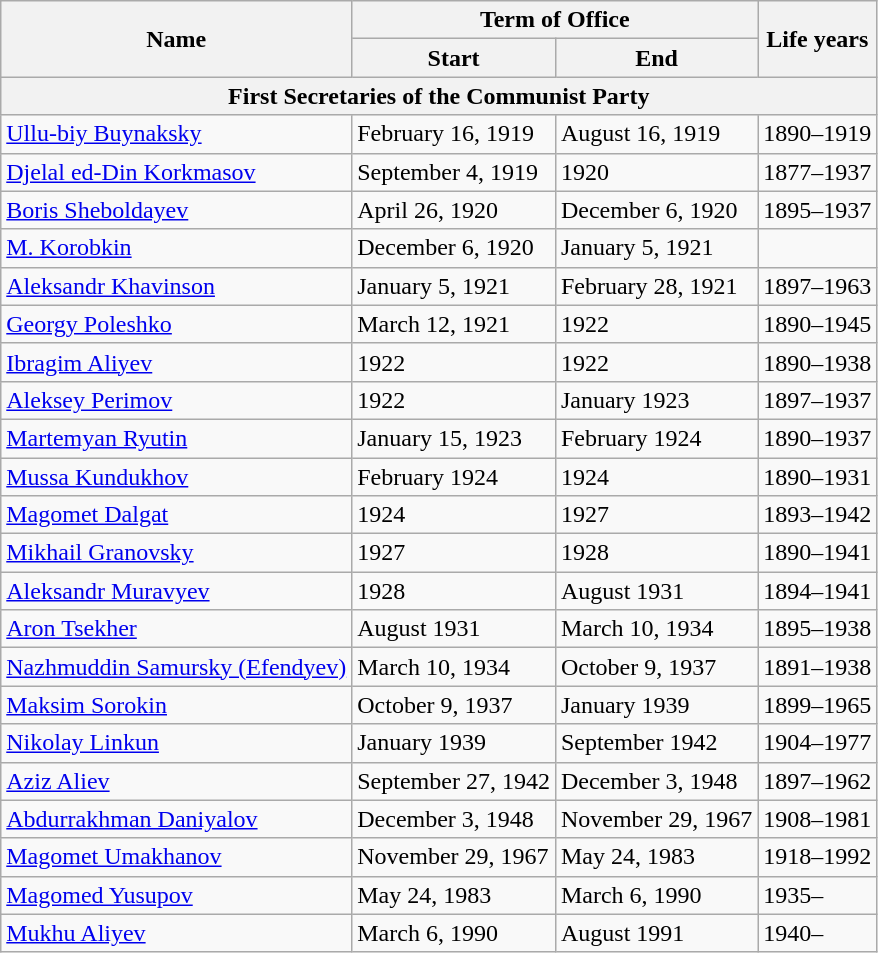<table class="wikitable">
<tr>
<th rowspan="2">Name</th>
<th colspan="2">Term of Office</th>
<th rowspan="2">Life years</th>
</tr>
<tr>
<th>Start</th>
<th>End</th>
</tr>
<tr>
<th colspan="4">First Secretaries of the Communist Party</th>
</tr>
<tr>
<td><a href='#'>Ullu-biy Buynaksky</a></td>
<td>February 16, 1919</td>
<td>August 16, 1919</td>
<td>1890–1919</td>
</tr>
<tr>
<td><a href='#'>Djelal ed-Din Korkmasov</a></td>
<td>September 4, 1919</td>
<td>1920</td>
<td>1877–1937</td>
</tr>
<tr>
<td><a href='#'>Boris Sheboldayev</a></td>
<td>April 26, 1920</td>
<td>December 6, 1920</td>
<td>1895–1937</td>
</tr>
<tr>
<td><a href='#'>M. Korobkin</a></td>
<td>December 6, 1920</td>
<td>January 5, 1921</td>
<td></td>
</tr>
<tr>
<td><a href='#'>Aleksandr Khavinson</a></td>
<td>January 5, 1921</td>
<td>February 28, 1921</td>
<td>1897–1963</td>
</tr>
<tr>
<td><a href='#'>Georgy Poleshko</a></td>
<td>March 12, 1921</td>
<td>1922</td>
<td>1890–1945</td>
</tr>
<tr>
<td><a href='#'>Ibragim Aliyev</a></td>
<td>1922</td>
<td>1922</td>
<td>1890–1938</td>
</tr>
<tr>
<td><a href='#'>Aleksey Perimov</a></td>
<td>1922</td>
<td>January 1923</td>
<td>1897–1937</td>
</tr>
<tr>
<td><a href='#'>Martemyan Ryutin</a></td>
<td>January 15, 1923</td>
<td>February 1924</td>
<td>1890–1937</td>
</tr>
<tr>
<td><a href='#'>Mussa Kundukhov</a></td>
<td>February 1924</td>
<td>1924</td>
<td>1890–1931</td>
</tr>
<tr>
<td><a href='#'>Magomet Dalgat</a></td>
<td>1924</td>
<td>1927</td>
<td>1893–1942</td>
</tr>
<tr>
<td><a href='#'>Mikhail Granovsky</a></td>
<td>1927</td>
<td>1928</td>
<td>1890–1941</td>
</tr>
<tr>
<td><a href='#'>Aleksandr Muravyev</a></td>
<td>1928</td>
<td>August 1931</td>
<td>1894–1941</td>
</tr>
<tr>
<td><a href='#'>Aron Tsekher</a></td>
<td>August 1931</td>
<td>March 10, 1934</td>
<td>1895–1938</td>
</tr>
<tr>
<td><a href='#'>Nazhmuddin Samursky (Efendyev)</a></td>
<td>March 10, 1934</td>
<td>October 9, 1937</td>
<td>1891–1938</td>
</tr>
<tr>
<td><a href='#'>Maksim Sorokin</a></td>
<td>October 9, 1937</td>
<td>January 1939</td>
<td>1899–1965</td>
</tr>
<tr>
<td><a href='#'>Nikolay Linkun</a></td>
<td>January 1939</td>
<td>September 1942</td>
<td>1904–1977</td>
</tr>
<tr>
<td><a href='#'>Aziz Aliev</a></td>
<td>September 27, 1942</td>
<td>December 3, 1948</td>
<td>1897–1962</td>
</tr>
<tr>
<td><a href='#'>Abdurrakhman Daniyalov</a></td>
<td>December 3, 1948</td>
<td>November 29, 1967</td>
<td>1908–1981</td>
</tr>
<tr>
<td><a href='#'>Magomet Umakhanov</a></td>
<td>November 29, 1967</td>
<td>May 24, 1983</td>
<td>1918–1992</td>
</tr>
<tr>
<td><a href='#'>Magomed Yusupov</a></td>
<td>May 24, 1983</td>
<td>March 6, 1990</td>
<td>1935–</td>
</tr>
<tr>
<td><a href='#'>Mukhu Aliyev</a></td>
<td>March 6, 1990</td>
<td>August 1991</td>
<td>1940–</td>
</tr>
</table>
